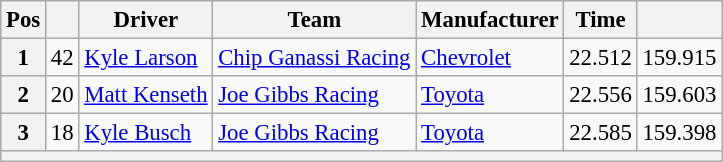<table class="wikitable" style="font-size:95%">
<tr>
<th>Pos</th>
<th></th>
<th>Driver</th>
<th>Team</th>
<th>Manufacturer</th>
<th>Time</th>
<th></th>
</tr>
<tr>
<th>1</th>
<td>42</td>
<td><a href='#'>Kyle Larson</a></td>
<td><a href='#'>Chip Ganassi Racing</a></td>
<td><a href='#'>Chevrolet</a></td>
<td>22.512</td>
<td>159.915</td>
</tr>
<tr>
<th>2</th>
<td>20</td>
<td><a href='#'>Matt Kenseth</a></td>
<td><a href='#'>Joe Gibbs Racing</a></td>
<td><a href='#'>Toyota</a></td>
<td>22.556</td>
<td>159.603</td>
</tr>
<tr>
<th>3</th>
<td>18</td>
<td><a href='#'>Kyle Busch</a></td>
<td><a href='#'>Joe Gibbs Racing</a></td>
<td><a href='#'>Toyota</a></td>
<td>22.585</td>
<td>159.398</td>
</tr>
<tr>
<th colspan="7"></th>
</tr>
</table>
